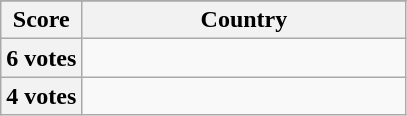<table class="wikitable">
<tr>
</tr>
<tr>
<th scope="col" width="20%">Score</th>
<th scope="col">Country</th>
</tr>
<tr>
<th scope="row">6 votes</th>
<td></td>
</tr>
<tr>
<th scope="row">4 votes</th>
<td></td>
</tr>
</table>
